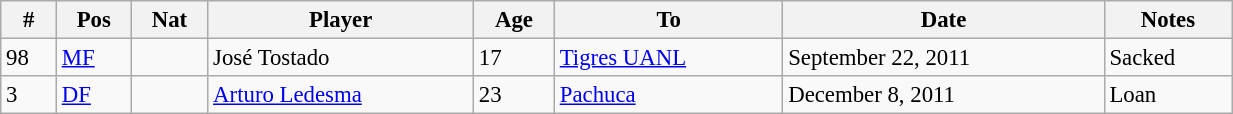<table class="wikitable" style="width:65%; text-align:center; font-size:95%; text-align:left;">
<tr>
<th><strong>#</strong></th>
<th><strong>Pos</strong></th>
<th><strong>Nat</strong></th>
<th><strong>Player</strong></th>
<th><strong>Age</strong></th>
<th><strong>To</strong></th>
<th><strong>Date</strong></th>
<th><strong>Notes</strong></th>
</tr>
<tr>
<td>98</td>
<td><a href='#'>MF</a></td>
<td></td>
<td>José Tostado</td>
<td>17</td>
<td><a href='#'>Tigres UANL</a></td>
<td>September 22, 2011</td>
<td>Sacked</td>
</tr>
<tr>
<td>3</td>
<td><a href='#'>DF</a></td>
<td></td>
<td><a href='#'>Arturo Ledesma</a></td>
<td>23</td>
<td><a href='#'>Pachuca</a></td>
<td>December 8, 2011</td>
<td>Loan</td>
</tr>
</table>
